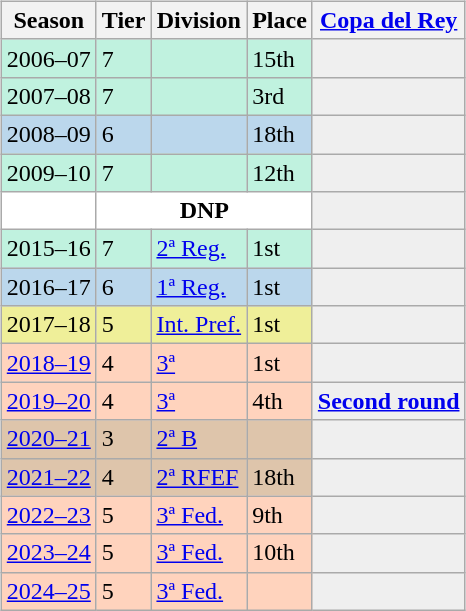<table>
<tr>
<td style="vertical-align:top; width=49%"><br><table class="wikitable">
<tr style="background:#f0f6fa;">
<th>Season</th>
<th>Tier</th>
<th>Division</th>
<th>Place</th>
<th><a href='#'>Copa del Rey</a></th>
</tr>
<tr>
<td style="background:#C0F2DF;">2006–07</td>
<td style="background:#C0F2DF;">7</td>
<td style="background:#C0F2DF;"></td>
<td style="background:#C0F2DF;">15th</td>
<th style="background:#efefef;"></th>
</tr>
<tr>
<td style="background:#C0F2DF;">2007–08</td>
<td style="background:#C0F2DF;">7</td>
<td style="background:#C0F2DF;"></td>
<td style="background:#C0F2DF;">3rd</td>
<th style="background:#efefef;"></th>
</tr>
<tr>
<td style="background:#BBD7EC;">2008–09</td>
<td style="background:#BBD7EC;">6</td>
<td style="background:#BBD7EC;"></td>
<td style="background:#BBD7EC;">18th</td>
<th style="background:#efefef;"></th>
</tr>
<tr>
<td style="background:#C0F2DF;">2009–10</td>
<td style="background:#C0F2DF;">7</td>
<td style="background:#C0F2DF;"></td>
<td style="background:#C0F2DF;">12th</td>
<th style="background:#efefef;"></th>
</tr>
<tr>
<td style="background:#FFFFFF;"></td>
<th style="background:#FFFFFF;" colspan="3">DNP</th>
<td style="background:#efefef;"></td>
</tr>
<tr>
<td style="background:#C0F2DF;">2015–16</td>
<td style="background:#C0F2DF;">7</td>
<td style="background:#C0F2DF;"><a href='#'>2ª Reg.</a></td>
<td style="background:#C0F2DF;">1st</td>
<th style="background:#efefef;"></th>
</tr>
<tr>
<td style="background:#BBD7EC;">2016–17</td>
<td style="background:#BBD7EC;">6</td>
<td style="background:#BBD7EC;"><a href='#'>1ª Reg.</a></td>
<td style="background:#BBD7EC;">1st</td>
<th style="background:#efefef;"></th>
</tr>
<tr>
<td style="background:#EFEF99;">2017–18</td>
<td style="background:#EFEF99;">5</td>
<td style="background:#EFEF99;"><a href='#'>Int. Pref.</a></td>
<td style="background:#EFEF99;">1st</td>
<th style="background:#efefef;"></th>
</tr>
<tr>
<td style="background:#FFD3BD;"><a href='#'>2018–19</a></td>
<td style="background:#FFD3BD;">4</td>
<td style="background:#FFD3BD;"><a href='#'>3ª</a></td>
<td style="background:#FFD3BD;">1st</td>
<th style="background:#efefef;"></th>
</tr>
<tr>
<td style="background:#FFD3BD;"><a href='#'>2019–20</a></td>
<td style="background:#FFD3BD;">4</td>
<td style="background:#FFD3BD;"><a href='#'>3ª</a></td>
<td style="background:#FFD3BD;">4th</td>
<th style="background:#efefef;"><a href='#'>Second round</a></th>
</tr>
<tr>
<td style="background:#DEC5AB;"><a href='#'>2020–21</a></td>
<td style="background:#DEC5AB;">3</td>
<td style="background:#DEC5AB;"><a href='#'>2ª B</a></td>
<td style="background:#DEC5AB;"></td>
<th style="background:#efefef;"></th>
</tr>
<tr>
<td style="background:#DEC5AB;"><a href='#'>2021–22</a></td>
<td style="background:#DEC5AB;">4</td>
<td style="background:#DEC5AB;"><a href='#'>2ª RFEF</a></td>
<td style="background:#DEC5AB;">18th</td>
<th style="background:#efefef;"></th>
</tr>
<tr>
<td style="background:#FFD3BD;"><a href='#'>2022–23</a></td>
<td style="background:#FFD3BD;">5</td>
<td style="background:#FFD3BD;"><a href='#'>3ª Fed.</a></td>
<td style="background:#FFD3BD;">9th</td>
<th style="background:#efefef;"></th>
</tr>
<tr>
<td style="background:#FFD3BD;"><a href='#'>2023–24</a></td>
<td style="background:#FFD3BD;">5</td>
<td style="background:#FFD3BD;"><a href='#'>3ª Fed.</a></td>
<td style="background:#FFD3BD;">10th</td>
<th style="background:#efefef;"></th>
</tr>
<tr>
<td style="background:#FFD3BD;"><a href='#'>2024–25</a></td>
<td style="background:#FFD3BD;">5</td>
<td style="background:#FFD3BD;"><a href='#'>3ª Fed.</a></td>
<td style="background:#FFD3BD;"></td>
<th style="background:#efefef;"></th>
</tr>
</table>
</td>
</tr>
</table>
